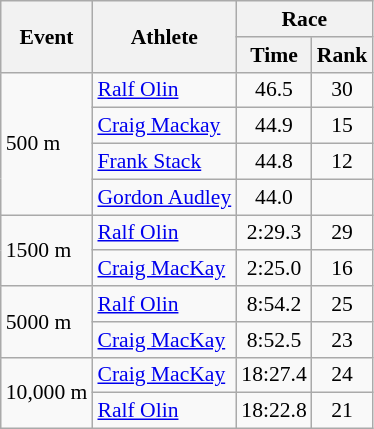<table class="wikitable" border="1" style="font-size:90%">
<tr>
<th rowspan=2>Event</th>
<th rowspan=2>Athlete</th>
<th colspan=2>Race</th>
</tr>
<tr>
<th>Time</th>
<th>Rank</th>
</tr>
<tr>
<td rowspan=4>500 m</td>
<td><a href='#'>Ralf Olin</a></td>
<td align=center>46.5</td>
<td align=center>30</td>
</tr>
<tr>
<td><a href='#'>Craig Mackay</a></td>
<td align=center>44.9</td>
<td align=center>15</td>
</tr>
<tr>
<td><a href='#'>Frank Stack</a></td>
<td align=center>44.8</td>
<td align=center>12</td>
</tr>
<tr>
<td><a href='#'>Gordon Audley</a></td>
<td align=center>44.0</td>
<td align=center></td>
</tr>
<tr>
<td rowspan=2>1500 m</td>
<td><a href='#'>Ralf Olin</a></td>
<td align=center>2:29.3</td>
<td align=center>29</td>
</tr>
<tr>
<td><a href='#'>Craig MacKay</a></td>
<td align=center>2:25.0</td>
<td align=center>16</td>
</tr>
<tr>
<td rowspan=2>5000 m</td>
<td><a href='#'>Ralf Olin</a></td>
<td align=center>8:54.2</td>
<td align=center>25</td>
</tr>
<tr>
<td><a href='#'>Craig MacKay</a></td>
<td align=center>8:52.5</td>
<td align=center>23</td>
</tr>
<tr>
<td rowspan=2>10,000 m</td>
<td><a href='#'>Craig MacKay</a></td>
<td align=center>18:27.4</td>
<td align=center>24</td>
</tr>
<tr>
<td><a href='#'>Ralf Olin</a></td>
<td align=center>18:22.8</td>
<td align=center>21</td>
</tr>
</table>
